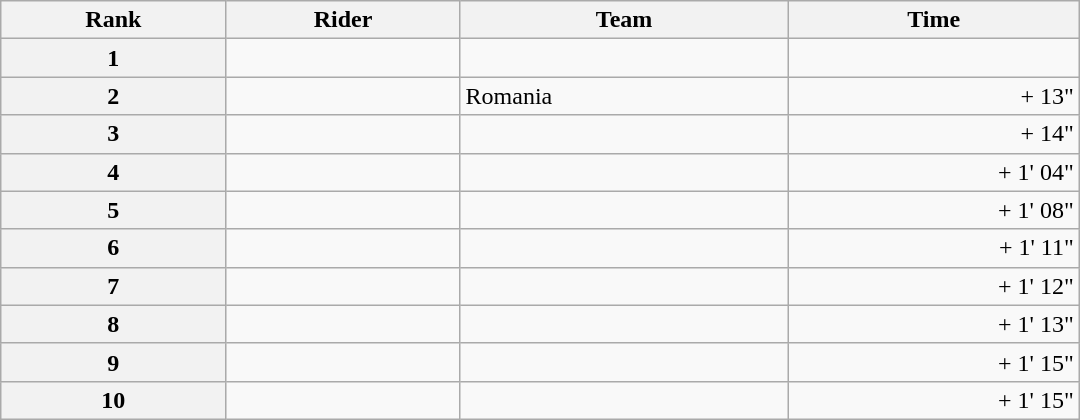<table class="wikitable" style="width:45em;margin-bottom:0;">
<tr>
<th scope="col">Rank</th>
<th scope="col">Rider</th>
<th scope="col">Team</th>
<th scope="col">Time</th>
</tr>
<tr>
<th scope="row">1</th>
<td> </td>
<td></td>
<td align="right"></td>
</tr>
<tr>
<th scope="row">2</th>
<td> </td>
<td>Romania</td>
<td align="right">+ 13"</td>
</tr>
<tr>
<th scope="row">3</th>
<td></td>
<td></td>
<td align="right">+ 14"</td>
</tr>
<tr>
<th scope="row">4</th>
<td></td>
<td></td>
<td align="right">+ 1' 04"</td>
</tr>
<tr>
<th scope="row">5</th>
<td> </td>
<td></td>
<td align="right">+ 1' 08"</td>
</tr>
<tr>
<th scope="row">6</th>
<td></td>
<td></td>
<td align="right">+ 1' 11"</td>
</tr>
<tr>
<th scope="row">7</th>
<td></td>
<td></td>
<td align="right">+ 1' 12"</td>
</tr>
<tr>
<th scope="row">8</th>
<td></td>
<td></td>
<td align="right">+ 1' 13"</td>
</tr>
<tr>
<th scope="row">9</th>
<td></td>
<td></td>
<td align="right">+ 1' 15"</td>
</tr>
<tr>
<th scope="row">10</th>
<td></td>
<td></td>
<td align="right">+ 1' 15"</td>
</tr>
</table>
